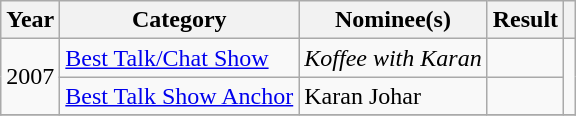<table class="wikitable plainrowheaders">
<tr>
<th align="left">Year</th>
<th align="left">Category</th>
<th align="left">Nominee(s)</th>
<th align="left">Result</th>
<th align="left"></th>
</tr>
<tr>
<td rowspan="2" style="text-align:center;">2007</td>
<td><a href='#'>Best Talk/Chat Show</a></td>
<td><em>Koffee with Karan</em></td>
<td></td>
<td rowspan="2" style="text-align:center;"></td>
</tr>
<tr>
<td><a href='#'>Best Talk Show Anchor</a></td>
<td>Karan Johar</td>
<td></td>
</tr>
<tr>
</tr>
</table>
